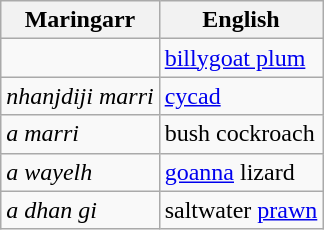<table class="wikitable">
<tr>
<th>Maringarr</th>
<th>English</th>
</tr>
<tr>
<td></td>
<td><a href='#'>billygoat plum</a></td>
</tr>
<tr>
<td><em>nhanjdiji marri</em></td>
<td><a href='#'>cycad</a></td>
</tr>
<tr>
<td><em>a marri</em></td>
<td>bush cockroach</td>
</tr>
<tr>
<td><em>a wayelh</em></td>
<td><a href='#'>goanna</a> lizard</td>
</tr>
<tr>
<td><em>a dhan gi</em></td>
<td>saltwater <a href='#'>prawn</a></td>
</tr>
</table>
